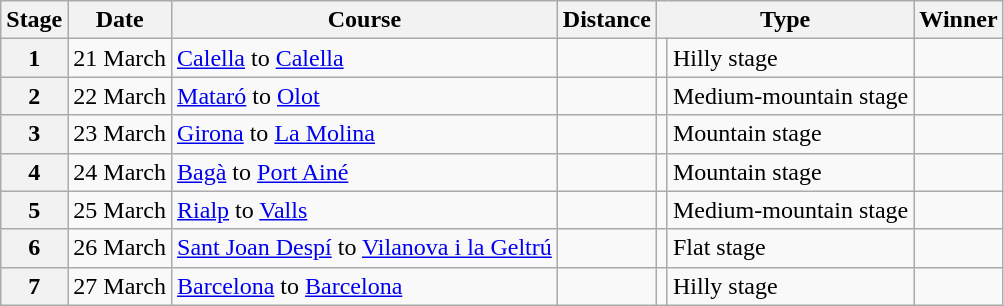<table class="wikitable">
<tr>
<th scope=col>Stage</th>
<th scope=col>Date</th>
<th scope=col>Course</th>
<th scope=col>Distance</th>
<th scope=col colspan="2">Type</th>
<th scope=col>Winner</th>
</tr>
<tr>
<th scope=row>1</th>
<td>21 March</td>
<td><a href='#'>Calella</a> to <a href='#'>Calella</a></td>
<td style="text-align:center;"></td>
<td></td>
<td>Hilly stage</td>
<td></td>
</tr>
<tr>
<th scope=row>2</th>
<td>22 March</td>
<td><a href='#'>Mataró</a> to <a href='#'>Olot</a></td>
<td style="text-align:center;"></td>
<td></td>
<td>Medium-mountain stage</td>
<td></td>
</tr>
<tr>
<th scope=row>3</th>
<td>23 March</td>
<td><a href='#'>Girona</a> to <a href='#'>La Molina</a></td>
<td style="text-align:center;"></td>
<td></td>
<td>Mountain stage</td>
<td></td>
</tr>
<tr>
<th scope=row>4</th>
<td>24 March</td>
<td><a href='#'>Bagà</a> to <a href='#'>Port Ainé</a></td>
<td style="text-align:center;"></td>
<td></td>
<td>Mountain stage</td>
<td></td>
</tr>
<tr>
<th scope=row>5</th>
<td>25 March</td>
<td><a href='#'>Rialp</a> to <a href='#'>Valls</a></td>
<td style="text-align:center;"></td>
<td></td>
<td>Medium-mountain stage</td>
<td></td>
</tr>
<tr>
<th scope=row>6</th>
<td>26 March</td>
<td><a href='#'>Sant Joan Despí</a> to <a href='#'>Vilanova i la Geltrú</a></td>
<td style="text-align:center;"></td>
<td></td>
<td>Flat stage</td>
<td></td>
</tr>
<tr>
<th scope=row>7</th>
<td>27 March</td>
<td><a href='#'>Barcelona</a> to <a href='#'>Barcelona</a></td>
<td style="text-align:center;"></td>
<td></td>
<td>Hilly stage</td>
<td></td>
</tr>
</table>
